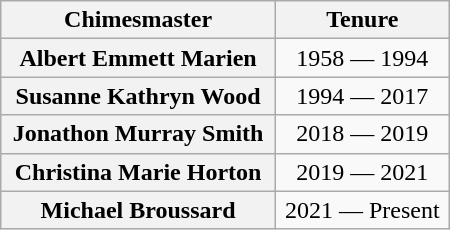<table class="wikitable" style="text-align:center; width: 300px">
<tr>
<th scope="col">Chimesmaster</th>
<th scope="col">Tenure</th>
</tr>
<tr>
<th scope="row">Albert Emmett Marien</th>
<td>1958 — 1994</td>
</tr>
<tr>
<th scope="row">Susanne Kathryn Wood</th>
<td>1994 — 2017</td>
</tr>
<tr>
<th scope="row">Jonathon Murray Smith</th>
<td>2018 — 2019</td>
</tr>
<tr>
<th scope="row">Christina Marie Horton</th>
<td>2019 — 2021</td>
</tr>
<tr>
<th scope="row">Michael Broussard</th>
<td>2021 — Present</td>
</tr>
</table>
